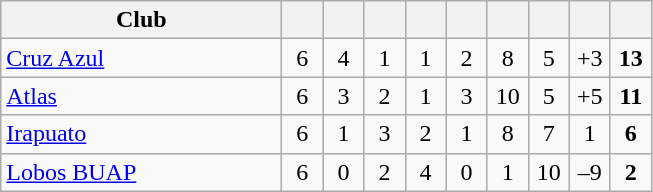<table class="wikitable" style="text-align:center;">
<tr>
<th width="180">Club</th>
<th width="20"></th>
<th width="20"></th>
<th width="20"></th>
<th width="20"></th>
<th width="20"></th>
<th width="20"></th>
<th width="20"></th>
<th width="20"></th>
<th width="20"></th>
</tr>
<tr>
<td align=left><a href='#'>Cruz Azul</a></td>
<td>6</td>
<td>4</td>
<td>1</td>
<td>1</td>
<td>2</td>
<td>8</td>
<td>5</td>
<td>+3</td>
<td><strong>13</strong></td>
</tr>
<tr>
<td align=left><a href='#'>Atlas</a></td>
<td>6</td>
<td>3</td>
<td>2</td>
<td>1</td>
<td>3</td>
<td>10</td>
<td>5</td>
<td>+5</td>
<td><strong>11</strong></td>
</tr>
<tr>
<td align=left><a href='#'>Irapuato</a></td>
<td>6</td>
<td>1</td>
<td>3</td>
<td>2</td>
<td>1</td>
<td>8</td>
<td>7</td>
<td>1</td>
<td><strong>6</strong></td>
</tr>
<tr>
<td align=left><a href='#'>Lobos BUAP</a></td>
<td>6</td>
<td>0</td>
<td>2</td>
<td>4</td>
<td>0</td>
<td>1</td>
<td>10</td>
<td>–9</td>
<td><strong>2</strong></td>
</tr>
</table>
